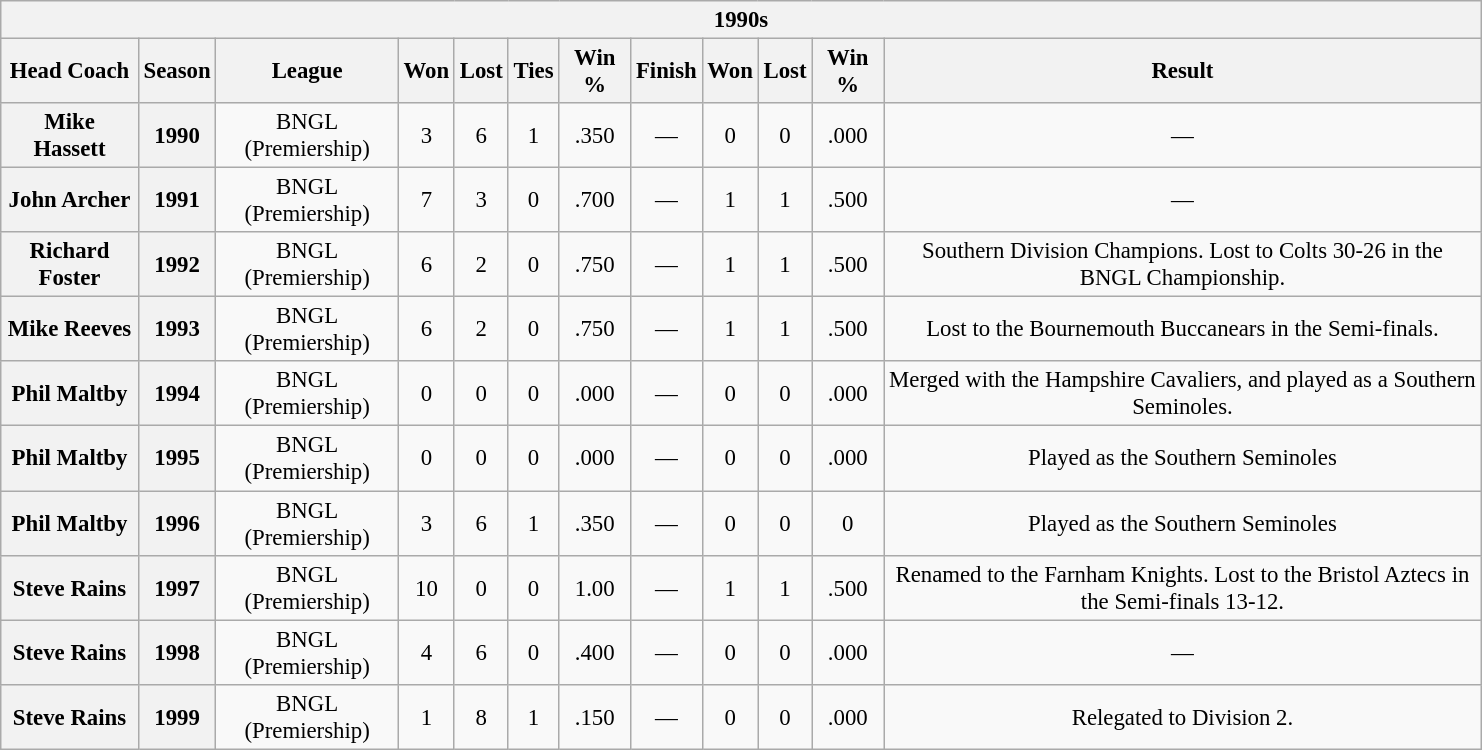<table class="wikitable" style="font-size:95%; text-align:center; width:65em">
<tr>
<th colspan="12"><strong>1990s</strong></th>
</tr>
<tr>
<th>Head Coach</th>
<th>Season</th>
<th>League</th>
<th>Won</th>
<th>Lost</th>
<th>Ties</th>
<th>Win %</th>
<th>Finish</th>
<th>Won</th>
<th>Lost</th>
<th>Win %</th>
<th>Result</th>
</tr>
<tr>
<th>Mike Hassett</th>
<th>1990</th>
<td>BNGL (Premiership)</td>
<td>3</td>
<td>6</td>
<td>1</td>
<td>.350</td>
<td>—</td>
<td>0</td>
<td>0</td>
<td>.000</td>
<td>—</td>
</tr>
<tr>
<th>John Archer</th>
<th>1991</th>
<td>BNGL (Premiership)</td>
<td>7</td>
<td>3</td>
<td>0</td>
<td>.700</td>
<td>—</td>
<td>1</td>
<td>1</td>
<td>.500</td>
<td>—</td>
</tr>
<tr>
<th>Richard Foster</th>
<th>1992</th>
<td>BNGL (Premiership)</td>
<td>6</td>
<td>2</td>
<td>0</td>
<td>.750</td>
<td>—</td>
<td>1</td>
<td>1</td>
<td>.500</td>
<td>Southern Division Champions. Lost to Colts 30-26 in the BNGL Championship.</td>
</tr>
<tr>
<th>Mike Reeves</th>
<th>1993</th>
<td>BNGL (Premiership)</td>
<td>6</td>
<td>2</td>
<td>0</td>
<td>.750</td>
<td>—</td>
<td>1</td>
<td>1</td>
<td>.500</td>
<td>Lost to the Bournemouth Buccanears in the Semi-finals.</td>
</tr>
<tr>
<th>Phil Maltby</th>
<th>1994</th>
<td>BNGL (Premiership)</td>
<td>0</td>
<td>0</td>
<td>0</td>
<td>.000</td>
<td>—</td>
<td>0</td>
<td>0</td>
<td>.000</td>
<td>Merged with the Hampshire Cavaliers, and played as a Southern Seminoles.</td>
</tr>
<tr>
<th>Phil Maltby</th>
<th>1995</th>
<td>BNGL (Premiership)</td>
<td>0</td>
<td>0</td>
<td>0</td>
<td>.000</td>
<td>—</td>
<td>0</td>
<td>0</td>
<td>.000</td>
<td>Played as the Southern Seminoles</td>
</tr>
<tr>
<th>Phil Maltby</th>
<th>1996</th>
<td>BNGL (Premiership)</td>
<td>3</td>
<td>6</td>
<td>1</td>
<td>.350</td>
<td>—</td>
<td>0</td>
<td>0</td>
<td>0</td>
<td>Played as the Southern Seminoles</td>
</tr>
<tr>
<th>Steve Rains</th>
<th>1997</th>
<td>BNGL (Premiership)</td>
<td>10</td>
<td>0</td>
<td>0</td>
<td>1.00</td>
<td>—</td>
<td>1</td>
<td>1</td>
<td>.500</td>
<td>Renamed to the Farnham Knights. Lost to the Bristol Aztecs in the Semi-finals 13-12.</td>
</tr>
<tr>
<th>Steve Rains</th>
<th>1998</th>
<td>BNGL (Premiership)</td>
<td>4</td>
<td>6</td>
<td>0</td>
<td>.400</td>
<td>—</td>
<td>0</td>
<td>0</td>
<td>.000</td>
<td>—</td>
</tr>
<tr>
<th>Steve Rains</th>
<th>1999</th>
<td>BNGL (Premiership)</td>
<td>1</td>
<td>8</td>
<td>1</td>
<td>.150</td>
<td>—</td>
<td>0</td>
<td>0</td>
<td>.000</td>
<td>Relegated to Division 2.</td>
</tr>
</table>
